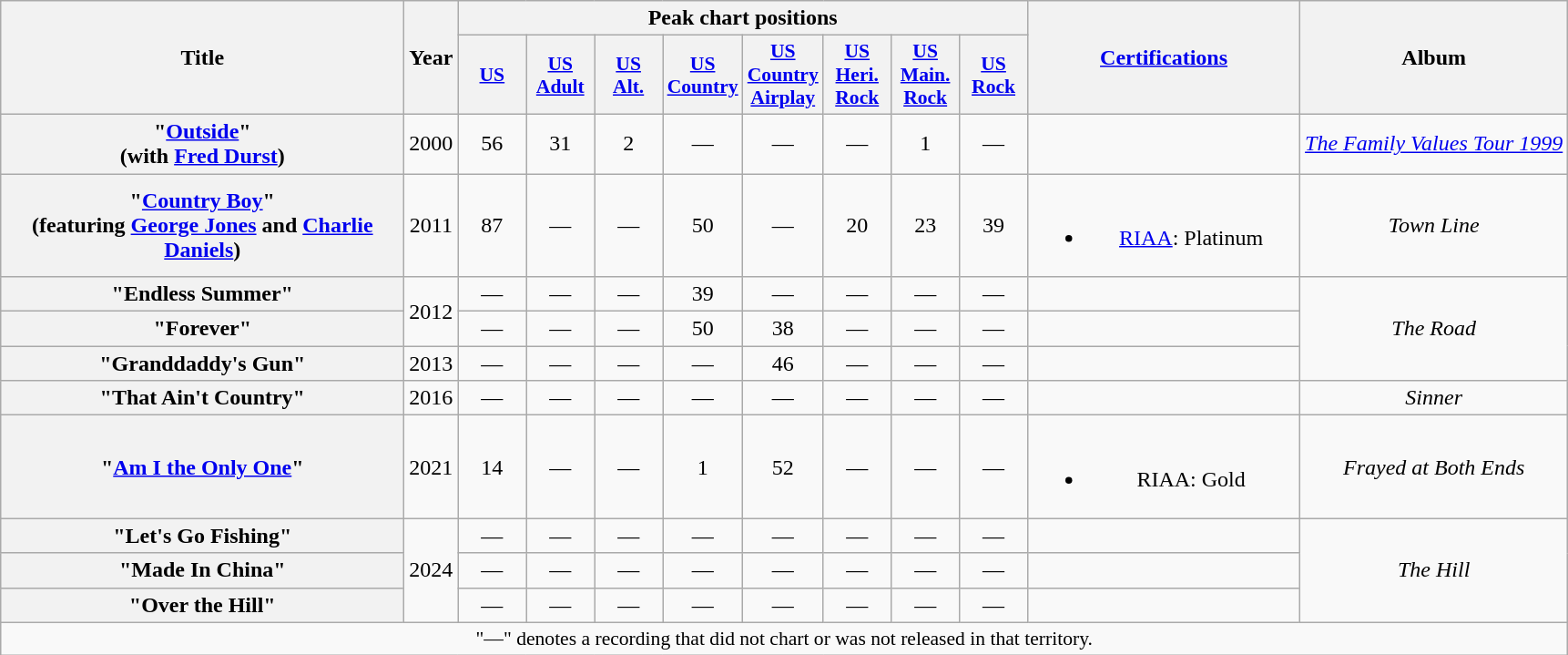<table class="wikitable plainrowheaders" style="text-align:center;">
<tr>
<th scope="col" rowspan="2" style="width:18em;">Title</th>
<th scope="col" rowspan="2">Year</th>
<th scope="col" colspan="8">Peak chart positions</th>
<th scope="col" rowspan="2" style="width:12em;"><a href='#'>Certifications</a></th>
<th scope="col" rowspan="2">Album</th>
</tr>
<tr>
<th scope="col" style="width:3em;font-size:90%;"><a href='#'>US</a><br></th>
<th scope="col" style="width:3em;font-size:90%;"><a href='#'>US<br>Adult</a><br></th>
<th scope="col" style="width:3em;font-size:90%;"><a href='#'>US<br>Alt.</a><br></th>
<th scope="col" style="width:3em;font-size:90%;"><a href='#'>US<br>Country</a><br></th>
<th scope="col" style="width:3em;font-size:90%;"><a href='#'>US<br>Country Airplay</a><br></th>
<th scope="col" style="width:3em;font-size:90%;"><a href='#'>US<br>Heri. Rock</a><br></th>
<th scope="col" style="width:3em;font-size:90%;"><a href='#'>US<br>Main. Rock</a><br></th>
<th scope="col" style="width:3em;font-size:90%;"><a href='#'>US<br>Rock</a><br></th>
</tr>
<tr>
<th scope="row">"<a href='#'>Outside</a>"<br><span>(with <a href='#'>Fred Durst</a>)</span></th>
<td>2000</td>
<td>56</td>
<td>31</td>
<td>2</td>
<td>—</td>
<td>—</td>
<td>—</td>
<td>1</td>
<td>—</td>
<td></td>
<td><em><a href='#'>The Family Values Tour 1999</a></em></td>
</tr>
<tr>
<th scope="row">"<a href='#'>Country Boy</a>"<br><span>(featuring <a href='#'>George Jones</a> and <a href='#'>Charlie Daniels</a>)</span></th>
<td>2011</td>
<td>87</td>
<td>—</td>
<td>—</td>
<td>50</td>
<td>—</td>
<td>20</td>
<td>23</td>
<td>39</td>
<td><br><ul><li><a href='#'>RIAA</a>: Platinum</li></ul></td>
<td><em>Town Line</em></td>
</tr>
<tr>
<th scope="row">"Endless Summer"</th>
<td rowspan="2">2012</td>
<td>—</td>
<td>—</td>
<td>—</td>
<td>39</td>
<td>—</td>
<td>—</td>
<td>—</td>
<td>—</td>
<td></td>
<td rowspan="3"><em>The Road</em></td>
</tr>
<tr>
<th scope="row">"Forever"</th>
<td>—</td>
<td>—</td>
<td>—</td>
<td>50</td>
<td>38</td>
<td>—</td>
<td>—</td>
<td>—</td>
<td></td>
</tr>
<tr>
<th scope="row">"Granddaddy's Gun"</th>
<td>2013</td>
<td>—</td>
<td>—</td>
<td>—</td>
<td>—</td>
<td>46</td>
<td>—</td>
<td>—</td>
<td>—</td>
<td></td>
</tr>
<tr>
<th scope="row">"That Ain't Country"</th>
<td>2016</td>
<td>—</td>
<td>—</td>
<td>—</td>
<td>—</td>
<td>—</td>
<td>—</td>
<td>—</td>
<td>—</td>
<td></td>
<td><em>Sinner</em></td>
</tr>
<tr>
<th scope="row">"<a href='#'>Am I the Only One</a>"</th>
<td>2021</td>
<td>14</td>
<td>—</td>
<td>—</td>
<td>1</td>
<td>52</td>
<td>—</td>
<td>—</td>
<td>—</td>
<td><br><ul><li>RIAA: Gold</li></ul></td>
<td><em>Frayed at Both Ends</em></td>
</tr>
<tr>
<th scope="row">"Let's Go Fishing"</th>
<td rowspan="3">2024</td>
<td>—</td>
<td>—</td>
<td>—</td>
<td>—</td>
<td>—</td>
<td>—</td>
<td>—</td>
<td>—</td>
<td></td>
<td rowspan="3"><em>The Hill</em></td>
</tr>
<tr>
<th scope="row">"Made In China"</th>
<td>—</td>
<td>—</td>
<td>—</td>
<td>—</td>
<td>—</td>
<td>—</td>
<td>—</td>
<td>—</td>
<td></td>
</tr>
<tr>
<th scope="row">"Over the Hill"</th>
<td>—</td>
<td>—</td>
<td>—</td>
<td>—</td>
<td>—</td>
<td>—</td>
<td>—</td>
<td>—</td>
<td></td>
</tr>
<tr>
<td colspan="12" style="font-size:90%">"—" denotes a recording that did not chart or was not released in that territory.</td>
</tr>
</table>
